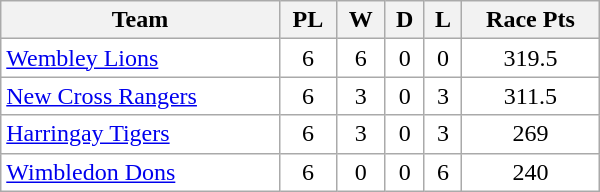<table class=wikitable width="400" style="background:#FFFFFF;">
<tr>
<th>Team</th>
<th>PL</th>
<th>W</th>
<th>D</th>
<th>L</th>
<th>Race Pts</th>
</tr>
<tr>
<td><a href='#'>Wembley Lions</a></td>
<td align="center">6</td>
<td align="center">6</td>
<td align="center">0</td>
<td align="center">0</td>
<td align="center">319.5</td>
</tr>
<tr>
<td><a href='#'>New Cross Rangers</a></td>
<td align="center">6</td>
<td align="center">3</td>
<td align="center">0</td>
<td align="center">3</td>
<td align="center">311.5</td>
</tr>
<tr>
<td><a href='#'>Harringay Tigers</a></td>
<td align="center">6</td>
<td align="center">3</td>
<td align="center">0</td>
<td align="center">3</td>
<td align="center">269</td>
</tr>
<tr>
<td><a href='#'>Wimbledon Dons</a></td>
<td align="center">6</td>
<td align="center">0</td>
<td align="center">0</td>
<td align="center">6</td>
<td align="center">240</td>
</tr>
</table>
